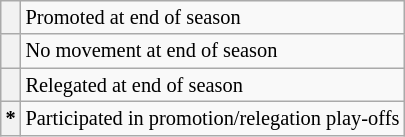<table class="wikitable" style="font-size:85%">
<tr>
<th></th>
<td>Promoted at end of season</td>
</tr>
<tr>
<th></th>
<td>No movement at end of season</td>
</tr>
<tr>
<th></th>
<td>Relegated at end of season</td>
</tr>
<tr>
<th>*</th>
<td>Participated in promotion/relegation play-offs</td>
</tr>
</table>
